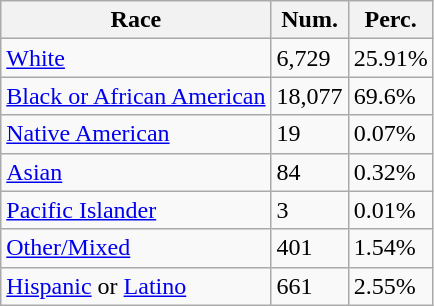<table class="wikitable">
<tr>
<th>Race</th>
<th>Num.</th>
<th>Perc.</th>
</tr>
<tr>
<td><a href='#'>White</a></td>
<td>6,729</td>
<td>25.91%</td>
</tr>
<tr>
<td><a href='#'>Black or African American</a></td>
<td>18,077</td>
<td>69.6%</td>
</tr>
<tr>
<td><a href='#'>Native American</a></td>
<td>19</td>
<td>0.07%</td>
</tr>
<tr>
<td><a href='#'>Asian</a></td>
<td>84</td>
<td>0.32%</td>
</tr>
<tr>
<td><a href='#'>Pacific Islander</a></td>
<td>3</td>
<td>0.01%</td>
</tr>
<tr>
<td><a href='#'>Other/Mixed</a></td>
<td>401</td>
<td>1.54%</td>
</tr>
<tr>
<td><a href='#'>Hispanic</a> or <a href='#'>Latino</a></td>
<td>661</td>
<td>2.55%</td>
</tr>
</table>
